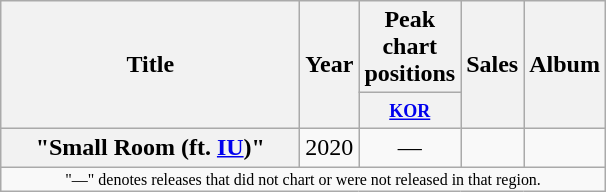<table class="wikitable plainrowheaders" style="text-align:center;">
<tr>
<th rowspan=2 style="width:12em;">Title</th>
<th rowspan=2>Year</th>
<th colspan="1">Peak chart positions</th>
<th rowspan=2>Sales</th>
<th rowspan=2>Album</th>
</tr>
<tr>
<th style="width:3em;font-size:90%;"><small><a href='#'>KOR</a></small><br></th>
</tr>
<tr>
<th scope=row>"Small Room (ft. <a href='#'>IU</a>)"</th>
<td>2020</td>
<td>—</td>
<td></td>
<td></td>
</tr>
<tr>
<td colspan="5" style="font-size:8pt;">"—" denotes releases that did not chart or were not released in that region.</td>
</tr>
</table>
